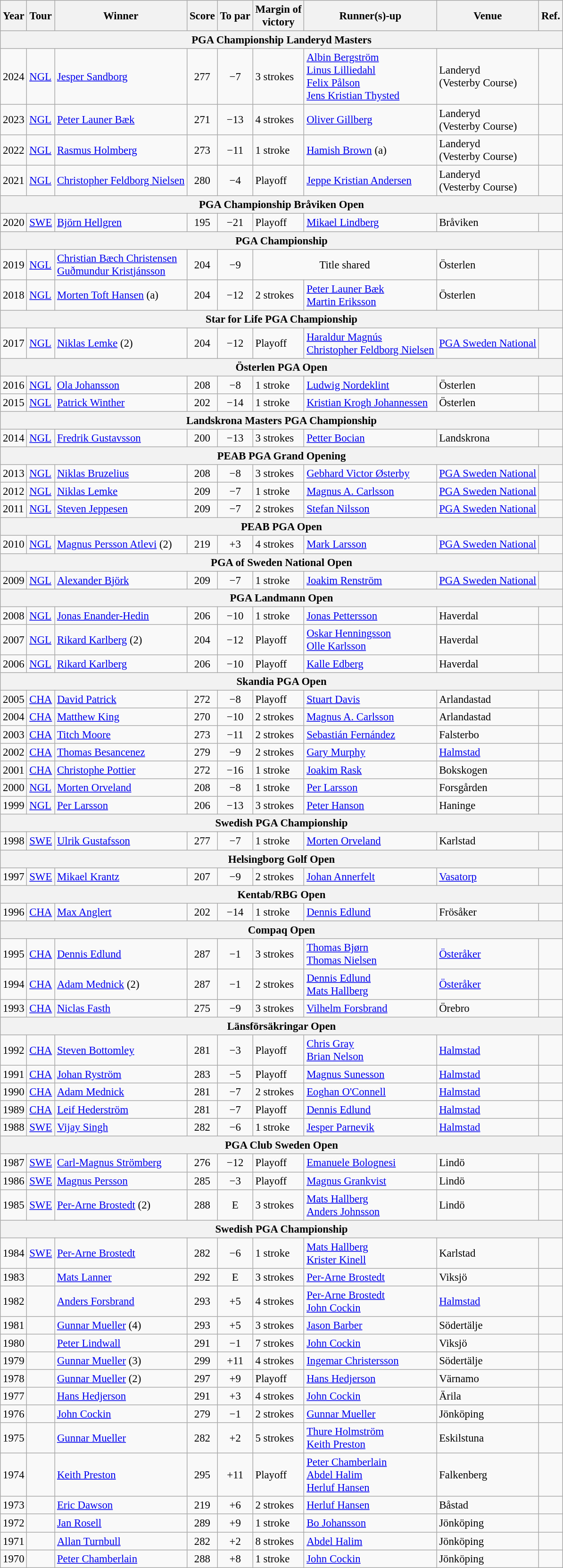<table class="wikitable" style="font-size:95%">
<tr>
<th>Year</th>
<th>Tour</th>
<th>Winner</th>
<th>Score</th>
<th>To par</th>
<th>Margin of<br>victory</th>
<th>Runner(s)-up</th>
<th>Venue</th>
<th>Ref.</th>
</tr>
<tr>
<th colspan="9">PGA Championship Landeryd Masters</th>
</tr>
<tr>
<td>2024</td>
<td><a href='#'>NGL</a></td>
<td> <a href='#'>Jesper Sandborg</a></td>
<td align=center>277</td>
<td align=center>−7</td>
<td>3 strokes</td>
<td> <a href='#'>Albin Bergström</a><br> <a href='#'>Linus Lilliedahl</a><br> <a href='#'>Felix Pålson</a><br> <a href='#'>Jens Kristian Thysted</a></td>
<td>Landeryd<br>(Vesterby Course)</td>
<td></td>
</tr>
<tr>
<td>2023</td>
<td><a href='#'>NGL</a></td>
<td> <a href='#'>Peter Launer Bæk</a></td>
<td align=center>271</td>
<td align=center>−13</td>
<td>4 strokes</td>
<td> <a href='#'>Oliver Gillberg</a></td>
<td>Landeryd<br>(Vesterby Course)</td>
<td></td>
</tr>
<tr>
<td>2022</td>
<td><a href='#'>NGL</a></td>
<td> <a href='#'>Rasmus Holmberg</a></td>
<td align=center>273</td>
<td align=center>−11</td>
<td>1 stroke</td>
<td> <a href='#'>Hamish Brown</a> (a)</td>
<td>Landeryd<br>(Vesterby Course)</td>
<td></td>
</tr>
<tr>
<td>2021</td>
<td><a href='#'>NGL</a></td>
<td> <a href='#'>Christopher Feldborg Nielsen</a></td>
<td align=center>280</td>
<td align=center>−4</td>
<td>Playoff</td>
<td> <a href='#'>Jeppe Kristian Andersen</a></td>
<td>Landeryd<br>(Vesterby Course)</td>
<td></td>
</tr>
<tr>
<th colspan="9">PGA Championship Bråviken Open</th>
</tr>
<tr>
<td>2020</td>
<td><a href='#'>SWE</a></td>
<td> <a href='#'>Björn Hellgren</a></td>
<td align=center>195</td>
<td align=center>−21</td>
<td>Playoff</td>
<td> <a href='#'>Mikael Lindberg</a></td>
<td>Bråviken</td>
<td></td>
</tr>
<tr>
<th colspan="9">PGA Championship</th>
</tr>
<tr>
<td>2019</td>
<td><a href='#'>NGL</a></td>
<td> <a href='#'>Christian Bæch Christensen</a><br> <a href='#'>Guðmundur Kristjánsson</a></td>
<td align=center>204</td>
<td align=center>−9</td>
<td colspan=2 align=center>Title shared</td>
<td>Österlen</td>
<td></td>
</tr>
<tr>
<td>2018</td>
<td><a href='#'>NGL</a></td>
<td> <a href='#'>Morten Toft Hansen</a> (a)</td>
<td align=center>204</td>
<td align=center>−12</td>
<td>2 strokes</td>
<td> <a href='#'>Peter Launer Bæk</a><br> <a href='#'>Martin Eriksson</a></td>
<td>Österlen</td>
<td></td>
</tr>
<tr>
<th colspan="9">Star for Life PGA Championship</th>
</tr>
<tr>
<td>2017</td>
<td><a href='#'>NGL</a></td>
<td> <a href='#'>Niklas Lemke</a> (2)</td>
<td align=center>204</td>
<td align=center>−12</td>
<td>Playoff</td>
<td> <a href='#'>Haraldur Magnús</a><br> <a href='#'>Christopher Feldborg Nielsen</a></td>
<td><a href='#'>PGA Sweden National</a></td>
<td></td>
</tr>
<tr>
<th colspan="9">Österlen PGA Open</th>
</tr>
<tr>
<td>2016</td>
<td><a href='#'>NGL</a></td>
<td> <a href='#'>Ola Johansson</a></td>
<td align=center>208</td>
<td align=center>−8</td>
<td>1 stroke</td>
<td> <a href='#'>Ludwig Nordeklint</a></td>
<td>Österlen</td>
<td></td>
</tr>
<tr>
<td>2015</td>
<td><a href='#'>NGL</a></td>
<td> <a href='#'>Patrick Winther</a></td>
<td align=center>202</td>
<td align=center>−14</td>
<td>1 stroke</td>
<td> <a href='#'>Kristian Krogh Johannessen</a></td>
<td>Österlen</td>
<td></td>
</tr>
<tr>
<th colspan="9">Landskrona Masters PGA Championship</th>
</tr>
<tr>
<td>2014</td>
<td><a href='#'>NGL</a></td>
<td> <a href='#'>Fredrik Gustavsson</a></td>
<td align=center>200</td>
<td align=center>−13</td>
<td>3 strokes</td>
<td> <a href='#'>Petter Bocian</a></td>
<td>Landskrona</td>
<td></td>
</tr>
<tr>
<th colspan="9">PEAB PGA Grand Opening</th>
</tr>
<tr>
<td>2013</td>
<td><a href='#'>NGL</a></td>
<td> <a href='#'>Niklas Bruzelius</a></td>
<td align=center>208</td>
<td align=center>−8</td>
<td>3 strokes</td>
<td> <a href='#'>Gebhard Victor Østerby</a></td>
<td><a href='#'>PGA Sweden National</a></td>
<td></td>
</tr>
<tr>
<td>2012</td>
<td><a href='#'>NGL</a></td>
<td> <a href='#'>Niklas Lemke</a></td>
<td align=center>209</td>
<td align=center>−7</td>
<td>1 stroke</td>
<td> <a href='#'>Magnus A. Carlsson</a></td>
<td><a href='#'>PGA Sweden National</a></td>
<td></td>
</tr>
<tr>
<td>2011</td>
<td><a href='#'>NGL</a></td>
<td> <a href='#'>Steven Jeppesen</a></td>
<td align=center>209</td>
<td align=center>−7</td>
<td>2 strokes</td>
<td> <a href='#'>Stefan Nilsson</a></td>
<td><a href='#'>PGA Sweden National</a></td>
<td></td>
</tr>
<tr>
<th colspan="9">PEAB PGA Open</th>
</tr>
<tr>
<td>2010</td>
<td><a href='#'>NGL</a></td>
<td> <a href='#'>Magnus Persson Atlevi</a> (2)</td>
<td align=center>219</td>
<td align=center>+3</td>
<td>4 strokes</td>
<td> <a href='#'>Mark Larsson</a></td>
<td><a href='#'>PGA Sweden National</a></td>
<td></td>
</tr>
<tr>
<th colspan="9">PGA of Sweden National Open</th>
</tr>
<tr>
<td>2009</td>
<td><a href='#'>NGL</a></td>
<td> <a href='#'>Alexander Björk</a></td>
<td align=center>209</td>
<td align=center>−7</td>
<td>1 stroke</td>
<td> <a href='#'>Joakim Renström</a></td>
<td><a href='#'>PGA Sweden National</a></td>
<td></td>
</tr>
<tr>
<th colspan="9">PGA Landmann Open</th>
</tr>
<tr>
<td>2008</td>
<td><a href='#'>NGL</a></td>
<td> <a href='#'>Jonas Enander-Hedin</a></td>
<td align=center>206</td>
<td align=center>−10</td>
<td>1 stroke</td>
<td> <a href='#'>Jonas Pettersson</a></td>
<td>Haverdal</td>
<td></td>
</tr>
<tr>
<td>2007</td>
<td><a href='#'>NGL</a></td>
<td> <a href='#'>Rikard Karlberg</a> (2)</td>
<td align=center>204</td>
<td align=center>−12</td>
<td>Playoff</td>
<td> <a href='#'>Oskar Henningsson</a><br> <a href='#'>Olle Karlsson</a></td>
<td>Haverdal</td>
<td></td>
</tr>
<tr>
<td>2006</td>
<td><a href='#'>NGL</a></td>
<td> <a href='#'>Rikard Karlberg</a></td>
<td align=center>206</td>
<td align=center>−10</td>
<td>Playoff</td>
<td> <a href='#'>Kalle Edberg</a></td>
<td>Haverdal</td>
<td></td>
</tr>
<tr>
<th colspan="9">Skandia PGA Open</th>
</tr>
<tr>
<td>2005</td>
<td><a href='#'>CHA</a></td>
<td> <a href='#'>David Patrick</a></td>
<td align=center>272</td>
<td align=center>−8</td>
<td>Playoff</td>
<td> <a href='#'>Stuart Davis</a></td>
<td>Arlandastad</td>
<td></td>
</tr>
<tr>
<td>2004</td>
<td><a href='#'>CHA</a></td>
<td> <a href='#'>Matthew King</a></td>
<td align=center>270</td>
<td align=center>−10</td>
<td>2 strokes</td>
<td> <a href='#'>Magnus A. Carlsson</a></td>
<td>Arlandastad</td>
<td></td>
</tr>
<tr>
<td>2003</td>
<td><a href='#'>CHA</a></td>
<td>  <a href='#'>Titch Moore</a></td>
<td align=center>273</td>
<td align=center>−11</td>
<td>2 strokes</td>
<td> <a href='#'>Sebastián Fernández</a></td>
<td>Falsterbo</td>
<td></td>
</tr>
<tr>
<td>2002</td>
<td><a href='#'>CHA</a></td>
<td> <a href='#'>Thomas Besancenez</a></td>
<td align=center>279</td>
<td align=center>−9</td>
<td>2 strokes</td>
<td> <a href='#'>Gary Murphy</a></td>
<td><a href='#'>Halmstad</a></td>
<td></td>
</tr>
<tr>
<td>2001</td>
<td><a href='#'>CHA</a></td>
<td> <a href='#'>Christophe Pottier</a></td>
<td align=center>272</td>
<td align=center>−16</td>
<td>1 stroke</td>
<td> <a href='#'>Joakim Rask</a></td>
<td>Bokskogen</td>
<td></td>
</tr>
<tr>
<td>2000</td>
<td><a href='#'>NGL</a></td>
<td> <a href='#'>Morten Orveland</a></td>
<td align=center>208</td>
<td align=center>−8</td>
<td>1 stroke</td>
<td> <a href='#'>Per Larsson</a></td>
<td>Forsgården</td>
<td></td>
</tr>
<tr>
<td>1999</td>
<td><a href='#'>NGL</a></td>
<td> <a href='#'>Per Larsson</a></td>
<td align=center>206</td>
<td align=center>−13</td>
<td>3 strokes</td>
<td> <a href='#'>Peter Hanson</a></td>
<td>Haninge</td>
<td></td>
</tr>
<tr>
<th colspan="9">Swedish PGA Championship</th>
</tr>
<tr>
<td>1998</td>
<td><a href='#'>SWE</a></td>
<td> <a href='#'>Ulrik Gustafsson</a></td>
<td align=center>277</td>
<td align=center>−7</td>
<td>1 stroke</td>
<td> <a href='#'>Morten Orveland</a></td>
<td>Karlstad</td>
<td></td>
</tr>
<tr>
<th colspan="9">Helsingborg Golf Open</th>
</tr>
<tr>
<td>1997</td>
<td><a href='#'>SWE</a></td>
<td> <a href='#'>Mikael Krantz</a></td>
<td align=center>207</td>
<td align=center>−9</td>
<td>2 strokes</td>
<td> <a href='#'>Johan Annerfelt</a></td>
<td><a href='#'>Vasatorp</a></td>
<td></td>
</tr>
<tr>
<th colspan="9">Kentab/RBG Open</th>
</tr>
<tr>
<td>1996</td>
<td><a href='#'>CHA</a></td>
<td> <a href='#'>Max Anglert</a></td>
<td align=center>202</td>
<td align=center>−14</td>
<td>1 stroke</td>
<td> <a href='#'>Dennis Edlund</a></td>
<td>Frösåker</td>
<td></td>
</tr>
<tr>
<th colspan="9">Compaq Open</th>
</tr>
<tr>
<td>1995</td>
<td><a href='#'>CHA</a></td>
<td> <a href='#'>Dennis Edlund</a></td>
<td align=center>287</td>
<td align=center>−1</td>
<td>3 strokes</td>
<td> <a href='#'>Thomas Bjørn</a><br> <a href='#'>Thomas Nielsen</a></td>
<td><a href='#'>Österåker</a></td>
<td></td>
</tr>
<tr>
<td>1994</td>
<td><a href='#'>CHA</a></td>
<td> <a href='#'>Adam Mednick</a> (2)</td>
<td align=center>287</td>
<td align=center>−1</td>
<td>2 strokes</td>
<td> <a href='#'>Dennis Edlund</a><br> <a href='#'>Mats Hallberg</a></td>
<td><a href='#'>Österåker</a></td>
<td></td>
</tr>
<tr>
<td>1993</td>
<td><a href='#'>CHA</a></td>
<td> <a href='#'>Niclas Fasth</a></td>
<td align=center>275</td>
<td align=center>−9</td>
<td>3 strokes</td>
<td> <a href='#'>Vilhelm Forsbrand</a></td>
<td>Örebro</td>
<td></td>
</tr>
<tr>
<th colspan="9">Länsförsäkringar Open</th>
</tr>
<tr>
<td>1992</td>
<td><a href='#'>CHA</a></td>
<td> <a href='#'>Steven Bottomley</a></td>
<td align=center>281</td>
<td align=center>−3</td>
<td>Playoff</td>
<td> <a href='#'>Chris Gray</a><br> <a href='#'>Brian Nelson</a></td>
<td><a href='#'>Halmstad</a></td>
<td></td>
</tr>
<tr>
<td>1991</td>
<td><a href='#'>CHA</a></td>
<td> <a href='#'>Johan Ryström</a></td>
<td align=center>283</td>
<td align=center>−5</td>
<td>Playoff</td>
<td> <a href='#'>Magnus Sunesson</a></td>
<td><a href='#'>Halmstad</a></td>
<td></td>
</tr>
<tr>
<td>1990</td>
<td><a href='#'>CHA</a></td>
<td> <a href='#'>Adam Mednick</a></td>
<td align=center>281</td>
<td align=center>−7</td>
<td>2 strokes</td>
<td> <a href='#'>Eoghan O'Connell</a></td>
<td><a href='#'>Halmstad</a></td>
<td></td>
</tr>
<tr>
<td>1989</td>
<td><a href='#'>CHA</a></td>
<td> <a href='#'>Leif Hederström</a></td>
<td align=center>281</td>
<td align=center>−7</td>
<td>Playoff</td>
<td> <a href='#'>Dennis Edlund</a></td>
<td><a href='#'>Halmstad</a></td>
<td></td>
</tr>
<tr>
<td>1988</td>
<td><a href='#'>SWE</a></td>
<td> <a href='#'>Vijay Singh</a></td>
<td align=center>282</td>
<td align=center>−6</td>
<td>1 stroke</td>
<td> <a href='#'>Jesper Parnevik</a></td>
<td><a href='#'>Halmstad</a></td>
<td></td>
</tr>
<tr>
<th colspan="9">PGA Club Sweden Open</th>
</tr>
<tr>
<td>1987</td>
<td><a href='#'>SWE</a></td>
<td> <a href='#'>Carl-Magnus Strömberg</a></td>
<td align=center>276</td>
<td align=center>−12</td>
<td>Playoff</td>
<td> <a href='#'>Emanuele Bolognesi</a></td>
<td>Lindö</td>
<td></td>
</tr>
<tr>
<td>1986</td>
<td><a href='#'>SWE</a></td>
<td> <a href='#'>Magnus Persson</a></td>
<td align=center>285</td>
<td align=center>−3</td>
<td>Playoff</td>
<td> <a href='#'>Magnus Grankvist</a></td>
<td>Lindö</td>
<td></td>
</tr>
<tr>
<td>1985</td>
<td><a href='#'>SWE</a></td>
<td> <a href='#'>Per-Arne Brostedt</a> (2)</td>
<td align=center>288</td>
<td align=center>E</td>
<td>3 strokes</td>
<td> <a href='#'>Mats Hallberg</a><br> <a href='#'>Anders Johnsson</a></td>
<td>Lindö</td>
<td></td>
</tr>
<tr>
<th colspan="9">Swedish PGA Championship</th>
</tr>
<tr>
<td>1984</td>
<td><a href='#'>SWE</a></td>
<td> <a href='#'>Per-Arne Brostedt</a></td>
<td align=center>282</td>
<td align=center>−6</td>
<td>1 stroke</td>
<td> <a href='#'>Mats Hallberg</a><br> <a href='#'>Krister Kinell</a></td>
<td>Karlstad</td>
<td></td>
</tr>
<tr>
<td>1983</td>
<td></td>
<td> <a href='#'>Mats Lanner</a></td>
<td align=center>292</td>
<td align=center>E</td>
<td>3 strokes</td>
<td> <a href='#'>Per-Arne Brostedt</a></td>
<td>Viksjö</td>
<td></td>
</tr>
<tr>
<td>1982</td>
<td></td>
<td> <a href='#'>Anders Forsbrand</a></td>
<td align=center>293</td>
<td align=center>+5</td>
<td>4 strokes</td>
<td> <a href='#'>Per-Arne Brostedt</a><br> <a href='#'>John Cockin</a></td>
<td><a href='#'>Halmstad</a></td>
<td></td>
</tr>
<tr>
<td>1981</td>
<td></td>
<td> <a href='#'>Gunnar Mueller</a> (4)</td>
<td align=center>293</td>
<td align=center>+5</td>
<td>3 strokes</td>
<td> <a href='#'>Jason Barber</a></td>
<td>Södertälje</td>
<td></td>
</tr>
<tr>
<td>1980</td>
<td></td>
<td> <a href='#'>Peter Lindwall</a></td>
<td align=center>291</td>
<td align=center>−1</td>
<td>7 strokes</td>
<td> <a href='#'>John Cockin</a></td>
<td>Viksjö</td>
<td></td>
</tr>
<tr>
<td>1979</td>
<td></td>
<td> <a href='#'>Gunnar Mueller</a> (3)</td>
<td align=center>299</td>
<td align=center>+11</td>
<td>4 strokes</td>
<td> <a href='#'>Ingemar Christersson</a></td>
<td>Södertälje</td>
<td></td>
</tr>
<tr>
<td>1978</td>
<td></td>
<td> <a href='#'>Gunnar Mueller</a> (2)</td>
<td align=center>297</td>
<td align=center>+9</td>
<td>Playoff</td>
<td> <a href='#'>Hans Hedjerson</a></td>
<td>Värnamo</td>
<td></td>
</tr>
<tr>
<td>1977</td>
<td></td>
<td> <a href='#'>Hans Hedjerson</a></td>
<td align=center>291</td>
<td align=center>+3</td>
<td>4 strokes</td>
<td> <a href='#'>John Cockin</a></td>
<td>Ärila</td>
<td></td>
</tr>
<tr>
<td>1976</td>
<td></td>
<td> <a href='#'>John Cockin</a></td>
<td align=center>279</td>
<td align=center>−1</td>
<td>2 strokes</td>
<td> <a href='#'>Gunnar Mueller</a></td>
<td>Jönköping</td>
<td></td>
</tr>
<tr>
<td>1975</td>
<td></td>
<td> <a href='#'>Gunnar Mueller</a></td>
<td align=center>282</td>
<td align=center>+2</td>
<td>5 strokes</td>
<td> <a href='#'>Thure Holmström</a><br> <a href='#'>Keith Preston</a></td>
<td>Eskilstuna</td>
<td></td>
</tr>
<tr>
<td>1974</td>
<td></td>
<td> <a href='#'>Keith Preston</a></td>
<td align=center>295</td>
<td align=center>+11</td>
<td>Playoff</td>
<td> <a href='#'>Peter Chamberlain</a><br> <a href='#'>Abdel Halim</a><br> <a href='#'>Herluf Hansen</a></td>
<td>Falkenberg</td>
<td></td>
</tr>
<tr>
<td>1973</td>
<td></td>
<td> <a href='#'>Eric Dawson</a></td>
<td align=center>219</td>
<td align=center>+6</td>
<td>2 strokes</td>
<td> <a href='#'>Herluf Hansen</a></td>
<td>Båstad</td>
<td></td>
</tr>
<tr>
<td>1972</td>
<td></td>
<td> <a href='#'>Jan Rosell</a></td>
<td align=center>289</td>
<td align=center>+9</td>
<td>1 stroke</td>
<td> <a href='#'>Bo Johansson</a></td>
<td>Jönköping</td>
<td></td>
</tr>
<tr>
<td>1971</td>
<td></td>
<td> <a href='#'>Allan Turnbull</a></td>
<td align=center>282</td>
<td align=center>+2</td>
<td>8 strokes</td>
<td> <a href='#'>Abdel Halim</a></td>
<td>Jönköping</td>
<td></td>
</tr>
<tr>
<td>1970</td>
<td></td>
<td> <a href='#'>Peter Chamberlain</a></td>
<td align=center>288</td>
<td align=center>+8</td>
<td>1 stroke</td>
<td> <a href='#'>John Cockin</a></td>
<td>Jönköping</td>
<td></td>
</tr>
</table>
